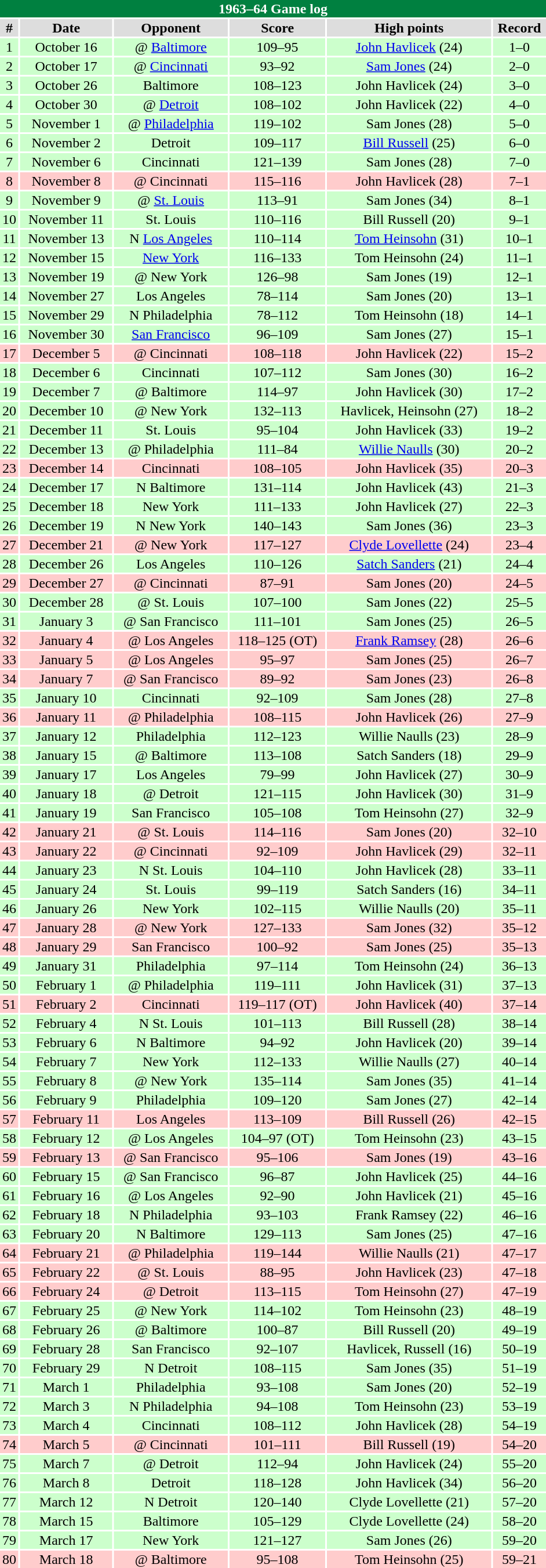<table class="toccolours collapsible" width=50% style="clear:both; margin:1.5em auto; text-align:center">
<tr>
<th colspan=11 style="background:#008040; color:white;">1963–64 Game log</th>
</tr>
<tr align="center" bgcolor="#dddddd">
<td><strong>#</strong></td>
<td><strong>Date</strong></td>
<td><strong>Opponent</strong></td>
<td><strong>Score</strong></td>
<td><strong>High points</strong></td>
<td><strong>Record</strong></td>
</tr>
<tr align="center" bgcolor="ccffcc">
<td>1</td>
<td>October 16</td>
<td>@ <a href='#'>Baltimore</a></td>
<td>109–95</td>
<td><a href='#'>John Havlicek</a> (24)</td>
<td>1–0</td>
</tr>
<tr align="center" bgcolor="ccffcc">
<td>2</td>
<td>October 17</td>
<td>@ <a href='#'>Cincinnati</a></td>
<td>93–92</td>
<td><a href='#'>Sam Jones</a> (24)</td>
<td>2–0</td>
</tr>
<tr align="center" bgcolor="ccffcc">
<td>3</td>
<td>October 26</td>
<td>Baltimore</td>
<td>108–123</td>
<td>John Havlicek (24)</td>
<td>3–0</td>
</tr>
<tr align="center" bgcolor="ccffcc">
<td>4</td>
<td>October 30</td>
<td>@ <a href='#'>Detroit</a></td>
<td>108–102</td>
<td>John Havlicek (22)</td>
<td>4–0</td>
</tr>
<tr align="center" bgcolor="ccffcc">
<td>5</td>
<td>November 1</td>
<td>@ <a href='#'>Philadelphia</a></td>
<td>119–102</td>
<td>Sam Jones (28)</td>
<td>5–0</td>
</tr>
<tr align="center" bgcolor="ccffcc">
<td>6</td>
<td>November 2</td>
<td>Detroit</td>
<td>109–117</td>
<td><a href='#'>Bill Russell</a> (25)</td>
<td>6–0</td>
</tr>
<tr align="center" bgcolor="ccffcc">
<td>7</td>
<td>November 6</td>
<td>Cincinnati</td>
<td>121–139</td>
<td>Sam Jones (28)</td>
<td>7–0</td>
</tr>
<tr align="center" bgcolor="ffcccc">
<td>8</td>
<td>November 8</td>
<td>@ Cincinnati</td>
<td>115–116</td>
<td>John Havlicek (28)</td>
<td>7–1</td>
</tr>
<tr align="center" bgcolor="ccffcc">
<td>9</td>
<td>November 9</td>
<td>@ <a href='#'>St. Louis</a></td>
<td>113–91</td>
<td>Sam Jones (34)</td>
<td>8–1</td>
</tr>
<tr align="center" bgcolor="ccffcc">
<td>10</td>
<td>November 11</td>
<td>St. Louis</td>
<td>110–116</td>
<td>Bill Russell (20)</td>
<td>9–1</td>
</tr>
<tr align="center" bgcolor="ccffcc">
<td>11</td>
<td>November 13</td>
<td>N <a href='#'>Los Angeles</a></td>
<td>110–114</td>
<td><a href='#'>Tom Heinsohn</a> (31)</td>
<td>10–1</td>
</tr>
<tr align="center" bgcolor="ccffcc">
<td>12</td>
<td>November 15</td>
<td><a href='#'>New York</a></td>
<td>116–133</td>
<td>Tom Heinsohn (24)</td>
<td>11–1</td>
</tr>
<tr align="center" bgcolor="ccffcc">
<td>13</td>
<td>November 19</td>
<td>@ New York</td>
<td>126–98</td>
<td>Sam Jones (19)</td>
<td>12–1</td>
</tr>
<tr align="center" bgcolor="ccffcc">
<td>14</td>
<td>November 27</td>
<td>Los Angeles</td>
<td>78–114</td>
<td>Sam Jones (20)</td>
<td>13–1</td>
</tr>
<tr align="center" bgcolor="ccffcc">
<td>15</td>
<td>November 29</td>
<td>N Philadelphia</td>
<td>78–112</td>
<td>Tom Heinsohn (18)</td>
<td>14–1</td>
</tr>
<tr align="center" bgcolor="ccffcc">
<td>16</td>
<td>November 30</td>
<td><a href='#'>San Francisco</a></td>
<td>96–109</td>
<td>Sam Jones (27)</td>
<td>15–1</td>
</tr>
<tr align="center" bgcolor="ffcccc">
<td>17</td>
<td>December 5</td>
<td>@ Cincinnati</td>
<td>108–118</td>
<td>John Havlicek (22)</td>
<td>15–2</td>
</tr>
<tr align="center" bgcolor="ccffcc">
<td>18</td>
<td>December 6</td>
<td>Cincinnati</td>
<td>107–112</td>
<td>Sam Jones (30)</td>
<td>16–2</td>
</tr>
<tr align="center" bgcolor="ccffcc">
<td>19</td>
<td>December 7</td>
<td>@ Baltimore</td>
<td>114–97</td>
<td>John Havlicek (30)</td>
<td>17–2</td>
</tr>
<tr align="center" bgcolor="ccffcc">
<td>20</td>
<td>December 10</td>
<td>@ New York</td>
<td>132–113</td>
<td>Havlicek, Heinsohn (27)</td>
<td>18–2</td>
</tr>
<tr align="center" bgcolor="ccffcc">
<td>21</td>
<td>December 11</td>
<td>St. Louis</td>
<td>95–104</td>
<td>John Havlicek (33)</td>
<td>19–2</td>
</tr>
<tr align="center" bgcolor="ccffcc">
<td>22</td>
<td>December 13</td>
<td>@ Philadelphia</td>
<td>111–84</td>
<td><a href='#'>Willie Naulls</a> (30)</td>
<td>20–2</td>
</tr>
<tr align="center" bgcolor="ffcccc">
<td>23</td>
<td>December 14</td>
<td>Cincinnati</td>
<td>108–105</td>
<td>John Havlicek (35)</td>
<td>20–3</td>
</tr>
<tr align="center" bgcolor="ccffcc">
<td>24</td>
<td>December 17</td>
<td>N Baltimore</td>
<td>131–114</td>
<td>John Havlicek (43)</td>
<td>21–3</td>
</tr>
<tr align="center" bgcolor="ccffcc">
<td>25</td>
<td>December 18</td>
<td>New York</td>
<td>111–133</td>
<td>John Havlicek (27)</td>
<td>22–3</td>
</tr>
<tr align="center" bgcolor="ccffcc">
<td>26</td>
<td>December 19</td>
<td>N New York</td>
<td>140–143</td>
<td>Sam Jones (36)</td>
<td>23–3</td>
</tr>
<tr align="center" bgcolor="ffcccc">
<td>27</td>
<td>December 21</td>
<td>@ New York</td>
<td>117–127</td>
<td><a href='#'>Clyde Lovellette</a> (24)</td>
<td>23–4</td>
</tr>
<tr align="center" bgcolor="ccffcc">
<td>28</td>
<td>December 26</td>
<td>Los Angeles</td>
<td>110–126</td>
<td><a href='#'>Satch Sanders</a> (21)</td>
<td>24–4</td>
</tr>
<tr align="center" bgcolor="ffcccc">
<td>29</td>
<td>December 27</td>
<td>@ Cincinnati</td>
<td>87–91</td>
<td>Sam Jones (20)</td>
<td>24–5</td>
</tr>
<tr align="center" bgcolor="ccffcc">
<td>30</td>
<td>December 28</td>
<td>@ St. Louis</td>
<td>107–100</td>
<td>Sam Jones (22)</td>
<td>25–5</td>
</tr>
<tr align="center" bgcolor="ccffcc">
<td>31</td>
<td>January 3</td>
<td>@ San Francisco</td>
<td>111–101</td>
<td>Sam Jones (25)</td>
<td>26–5</td>
</tr>
<tr align="center" bgcolor="ffcccc">
<td>32</td>
<td>January 4</td>
<td>@ Los Angeles</td>
<td>118–125 (OT)</td>
<td><a href='#'>Frank Ramsey</a> (28)</td>
<td>26–6</td>
</tr>
<tr align="center" bgcolor="ffcccc">
<td>33</td>
<td>January 5</td>
<td>@ Los Angeles</td>
<td>95–97</td>
<td>Sam Jones (25)</td>
<td>26–7</td>
</tr>
<tr align="center" bgcolor="ffcccc">
<td>34</td>
<td>January 7</td>
<td>@ San Francisco</td>
<td>89–92</td>
<td>Sam Jones (23)</td>
<td>26–8</td>
</tr>
<tr align="center" bgcolor="ccffcc">
<td>35</td>
<td>January 10</td>
<td>Cincinnati</td>
<td>92–109</td>
<td>Sam Jones (28)</td>
<td>27–8</td>
</tr>
<tr align="center" bgcolor="ffcccc">
<td>36</td>
<td>January 11</td>
<td>@ Philadelphia</td>
<td>108–115</td>
<td>John Havlicek (26)</td>
<td>27–9</td>
</tr>
<tr align="center" bgcolor="ccffcc">
<td>37</td>
<td>January 12</td>
<td>Philadelphia</td>
<td>112–123</td>
<td>Willie Naulls (23)</td>
<td>28–9</td>
</tr>
<tr align="center" bgcolor="ccffcc">
<td>38</td>
<td>January 15</td>
<td>@ Baltimore</td>
<td>113–108</td>
<td>Satch Sanders (18)</td>
<td>29–9</td>
</tr>
<tr align="center" bgcolor="ccffcc">
<td>39</td>
<td>January 17</td>
<td>Los Angeles</td>
<td>79–99</td>
<td>John Havlicek (27)</td>
<td>30–9</td>
</tr>
<tr align="center" bgcolor="ccffcc">
<td>40</td>
<td>January 18</td>
<td>@ Detroit</td>
<td>121–115</td>
<td>John Havlicek (30)</td>
<td>31–9</td>
</tr>
<tr align="center" bgcolor="ccffcc">
<td>41</td>
<td>January 19</td>
<td>San Francisco</td>
<td>105–108</td>
<td>Tom Heinsohn (27)</td>
<td>32–9</td>
</tr>
<tr align="center" bgcolor="ffcccc">
<td>42</td>
<td>January 21</td>
<td>@ St. Louis</td>
<td>114–116</td>
<td>Sam Jones (20)</td>
<td>32–10</td>
</tr>
<tr align="center" bgcolor="ffcccc">
<td>43</td>
<td>January 22</td>
<td>@ Cincinnati</td>
<td>92–109</td>
<td>John Havlicek (29)</td>
<td>32–11</td>
</tr>
<tr align="center" bgcolor="ccffcc">
<td>44</td>
<td>January 23</td>
<td>N St. Louis</td>
<td>104–110</td>
<td>John Havlicek (28)</td>
<td>33–11</td>
</tr>
<tr align="center" bgcolor="ccffcc">
<td>45</td>
<td>January 24</td>
<td>St. Louis</td>
<td>99–119</td>
<td>Satch Sanders (16)</td>
<td>34–11</td>
</tr>
<tr align="center" bgcolor="ccffcc">
<td>46</td>
<td>January 26</td>
<td>New York</td>
<td>102–115</td>
<td>Willie Naulls (20)</td>
<td>35–11</td>
</tr>
<tr align="center" bgcolor="ffcccc">
<td>47</td>
<td>January 28</td>
<td>@ New York</td>
<td>127–133</td>
<td>Sam Jones (32)</td>
<td>35–12</td>
</tr>
<tr align="center" bgcolor="ffcccc">
<td>48</td>
<td>January 29</td>
<td>San Francisco</td>
<td>100–92</td>
<td>Sam Jones (25)</td>
<td>35–13</td>
</tr>
<tr align="center" bgcolor="ccffcc">
<td>49</td>
<td>January 31</td>
<td>Philadelphia</td>
<td>97–114</td>
<td>Tom Heinsohn (24)</td>
<td>36–13</td>
</tr>
<tr align="center" bgcolor="ccffcc">
<td>50</td>
<td>February 1</td>
<td>@ Philadelphia</td>
<td>119–111</td>
<td>John Havlicek (31)</td>
<td>37–13</td>
</tr>
<tr align="center" bgcolor="ffcccc">
<td>51</td>
<td>February 2</td>
<td>Cincinnati</td>
<td>119–117 (OT)</td>
<td>John Havlicek (40)</td>
<td>37–14</td>
</tr>
<tr align="center" bgcolor="ccffcc">
<td>52</td>
<td>February 4</td>
<td>N St. Louis</td>
<td>101–113</td>
<td>Bill Russell (28)</td>
<td>38–14</td>
</tr>
<tr align="center" bgcolor="ccffcc">
<td>53</td>
<td>February 6</td>
<td>N Baltimore</td>
<td>94–92</td>
<td>John Havlicek (20)</td>
<td>39–14</td>
</tr>
<tr align="center" bgcolor="ccffcc">
<td>54</td>
<td>February 7</td>
<td>New York</td>
<td>112–133</td>
<td>Willie Naulls (27)</td>
<td>40–14</td>
</tr>
<tr align="center" bgcolor="ccffcc">
<td>55</td>
<td>February 8</td>
<td>@ New York</td>
<td>135–114</td>
<td>Sam Jones (35)</td>
<td>41–14</td>
</tr>
<tr align="center" bgcolor="ccffcc">
<td>56</td>
<td>February 9</td>
<td>Philadelphia</td>
<td>109–120</td>
<td>Sam Jones (27)</td>
<td>42–14</td>
</tr>
<tr align="center" bgcolor="ffcccc">
<td>57</td>
<td>February 11</td>
<td>Los Angeles</td>
<td>113–109</td>
<td>Bill Russell (26)</td>
<td>42–15</td>
</tr>
<tr align="center" bgcolor="ccffcc">
<td>58</td>
<td>February 12</td>
<td>@ Los Angeles</td>
<td>104–97 (OT)</td>
<td>Tom Heinsohn (23)</td>
<td>43–15</td>
</tr>
<tr align="center" bgcolor="ffcccc">
<td>59</td>
<td>February 13</td>
<td>@ San Francisco</td>
<td>95–106</td>
<td>Sam Jones (19)</td>
<td>43–16</td>
</tr>
<tr align="center" bgcolor="ccffcc">
<td>60</td>
<td>February 15</td>
<td>@ San Francisco</td>
<td>96–87</td>
<td>John Havlicek (25)</td>
<td>44–16</td>
</tr>
<tr align="center" bgcolor="ccffcc">
<td>61</td>
<td>February 16</td>
<td>@ Los Angeles</td>
<td>92–90</td>
<td>John Havlicek (21)</td>
<td>45–16</td>
</tr>
<tr align="center" bgcolor="ccffcc">
<td>62</td>
<td>February 18</td>
<td>N Philadelphia</td>
<td>93–103</td>
<td>Frank Ramsey (22)</td>
<td>46–16</td>
</tr>
<tr align="center" bgcolor="ccffcc">
<td>63</td>
<td>February 20</td>
<td>N Baltimore</td>
<td>129–113</td>
<td>Sam Jones (25)</td>
<td>47–16</td>
</tr>
<tr align="center" bgcolor="ffcccc">
<td>64</td>
<td>February 21</td>
<td>@ Philadelphia</td>
<td>119–144</td>
<td>Willie Naulls (21)</td>
<td>47–17</td>
</tr>
<tr align="center" bgcolor="ffcccc">
<td>65</td>
<td>February 22</td>
<td>@ St. Louis</td>
<td>88–95</td>
<td>John Havlicek (23)</td>
<td>47–18</td>
</tr>
<tr align="center" bgcolor="ffcccc">
<td>66</td>
<td>February 24</td>
<td>@ Detroit</td>
<td>113–115</td>
<td>Tom Heinsohn (27)</td>
<td>47–19</td>
</tr>
<tr align="center" bgcolor="ccffcc">
<td>67</td>
<td>February 25</td>
<td>@ New York</td>
<td>114–102</td>
<td>Tom Heinsohn (23)</td>
<td>48–19</td>
</tr>
<tr align="center" bgcolor="ccffcc">
<td>68</td>
<td>February 26</td>
<td>@ Baltimore</td>
<td>100–87</td>
<td>Bill Russell (20)</td>
<td>49–19</td>
</tr>
<tr align="center" bgcolor="ccffcc">
<td>69</td>
<td>February 28</td>
<td>San Francisco</td>
<td>92–107</td>
<td>Havlicek, Russell (16)</td>
<td>50–19</td>
</tr>
<tr align="center" bgcolor="ccffcc">
<td>70</td>
<td>February 29</td>
<td>N Detroit</td>
<td>108–115</td>
<td>Sam Jones (35)</td>
<td>51–19</td>
</tr>
<tr align="center" bgcolor="ccffcc">
<td>71</td>
<td>March 1</td>
<td>Philadelphia</td>
<td>93–108</td>
<td>Sam Jones (20)</td>
<td>52–19</td>
</tr>
<tr align="center" bgcolor="ccffcc">
<td>72</td>
<td>March 3</td>
<td>N Philadelphia</td>
<td>94–108</td>
<td>Tom Heinsohn (23)</td>
<td>53–19</td>
</tr>
<tr align="center" bgcolor="ccffcc">
<td>73</td>
<td>March 4</td>
<td>Cincinnati</td>
<td>108–112</td>
<td>John Havlicek (28)</td>
<td>54–19</td>
</tr>
<tr align="center" bgcolor="ffcccc">
<td>74</td>
<td>March 5</td>
<td>@ Cincinnati</td>
<td>101–111</td>
<td>Bill Russell (19)</td>
<td>54–20</td>
</tr>
<tr align="center" bgcolor="ccffcc">
<td>75</td>
<td>March 7</td>
<td>@ Detroit</td>
<td>112–94</td>
<td>John Havlicek (24)</td>
<td>55–20</td>
</tr>
<tr align="center" bgcolor="ccffcc">
<td>76</td>
<td>March 8</td>
<td>Detroit</td>
<td>118–128</td>
<td>John Havlicek (34)</td>
<td>56–20</td>
</tr>
<tr align="center" bgcolor="ccffcc">
<td>77</td>
<td>March 12</td>
<td>N Detroit</td>
<td>120–140</td>
<td>Clyde Lovellette (21)</td>
<td>57–20</td>
</tr>
<tr align="center" bgcolor="ccffcc">
<td>78</td>
<td>March 15</td>
<td>Baltimore</td>
<td>105–129</td>
<td>Clyde Lovellette (24)</td>
<td>58–20</td>
</tr>
<tr align="center" bgcolor="ccffcc">
<td>79</td>
<td>March 17</td>
<td>New York</td>
<td>121–127</td>
<td>Sam Jones (26)</td>
<td>59–20</td>
</tr>
<tr align="center" bgcolor="ffcccc">
<td>80</td>
<td>March 18</td>
<td>@ Baltimore</td>
<td>95–108</td>
<td>Tom Heinsohn (25)</td>
<td>59–21</td>
</tr>
</table>
